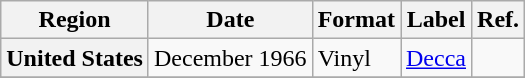<table class="wikitable plainrowheaders">
<tr>
<th scope="col">Region</th>
<th scope="col">Date</th>
<th scope="col">Format</th>
<th scope="col">Label</th>
<th scope="col">Ref.</th>
</tr>
<tr>
<th scope="row">United States</th>
<td>December 1966</td>
<td>Vinyl</td>
<td><a href='#'>Decca</a></td>
<td></td>
</tr>
<tr>
</tr>
</table>
